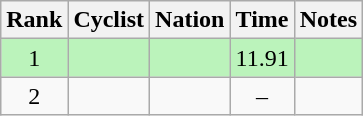<table class="wikitable sortable" style="text-align:center">
<tr>
<th>Rank</th>
<th>Cyclist</th>
<th>Nation</th>
<th>Time</th>
<th>Notes</th>
</tr>
<tr bgcolor=bbf3bb>
<td>1</td>
<td align=left></td>
<td align=left></td>
<td>11.91</td>
<td></td>
</tr>
<tr>
<td>2</td>
<td align=left></td>
<td align=left></td>
<td>–</td>
<td></td>
</tr>
</table>
